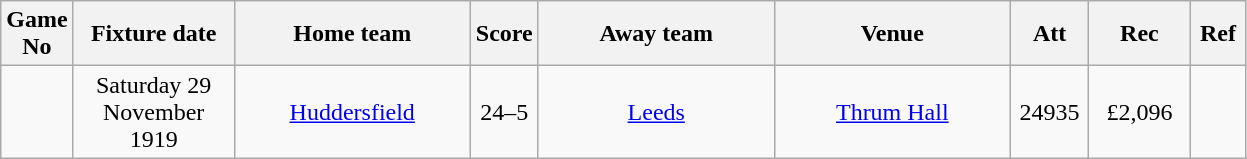<table class="wikitable" style="text-align:center;">
<tr>
<th width=20 abbr="No">Game No</th>
<th width=100 abbr="Date">Fixture date</th>
<th width=150 abbr="Home team">Home team</th>
<th width=20 abbr="Score">Score</th>
<th width=150 abbr="Away team">Away team</th>
<th width=150 abbr="Venue">Venue</th>
<th width=45 abbr="Att">Att</th>
<th width=60 abbr="Rec">Rec</th>
<th width=30 abbr="Ref">Ref</th>
</tr>
<tr>
<td></td>
<td>Saturday 29 November 1919</td>
<td><a href='#'>Huddersfield</a></td>
<td>24–5</td>
<td><a href='#'>Leeds</a></td>
<td><a href='#'>Thrum Hall</a></td>
<td>24935</td>
<td>£2,096</td>
<td></td>
</tr>
</table>
